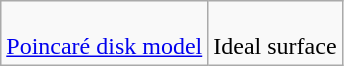<table class=wikitable>
<tr>
<td><br><a href='#'>Poincaré disk model</a></td>
<td><br>Ideal surface</td>
</tr>
</table>
